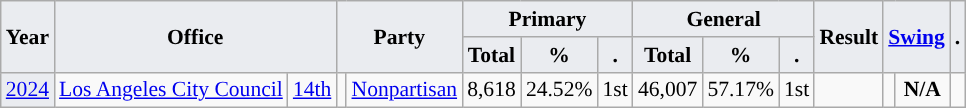<table class="wikitable" style="font-size:90%; text-align:center;">
<tr>
<th style="background-color:#EAECF0;" rowspan=2>Year</th>
<th colspan="2" rowspan="2" style="background-color:#EAECF0;">Office</th>
<th style="background-color:#EAECF0;" colspan=2 rowspan=2>Party</th>
<th style="background-color:#EAECF0;" colspan=3>Primary</th>
<th style="background-color:#EAECF0;" colspan=3>General</th>
<th style="background-color:#EAECF0;" rowspan=2>Result</th>
<th style="background-color:#EAECF0;" colspan=2 rowspan=2><a href='#'>Swing</a></th>
<th style="background-color:#EAECF0;" rowspan=2>.</th>
</tr>
<tr>
<th style="background-color:#EAECF0;">Total</th>
<th style="background-color:#EAECF0;">%</th>
<th style="background-color:#EAECF0;">.</th>
<th style="background-color:#EAECF0;">Total</th>
<th style="background-color:#EAECF0;">%</th>
<th style="background-color:#EAECF0;">.</th>
</tr>
<tr>
<td style="background-color:#EAECF0;"><a href='#'>2024</a></td>
<td rowspan=2><a href='#'>Los Angeles City Council</a></td>
<td rowspan="2"><a href='#'>14th</a></td>
<td style="background-color:"></td>
<td><a href='#'>Nonpartisan</a></td>
<td>8,618</td>
<td>24.52%</td>
<td>1st</td>
<td colspan=1>46,007</td>
<td colspan=1>57.17%</td>
<td>1st</td>
<td></td>
<td style="background-color:"></td>
<td><strong>N/A</strong></td>
<td></td>
</tr>
</table>
